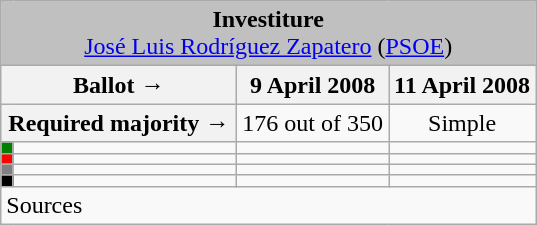<table class="wikitable" style="text-align:center;">
<tr>
<td colspan="4" align="center" bgcolor="#C0C0C0"><strong>Investiture</strong><br><a href='#'>José Luis Rodríguez Zapatero</a> (<a href='#'>PSOE</a>)</td>
</tr>
<tr>
<th colspan="2" width="150px">Ballot →</th>
<th>9 April 2008</th>
<th>11 April 2008</th>
</tr>
<tr>
<th colspan="2">Required majority →</th>
<td>176 out of 350 </td>
<td>Simple </td>
</tr>
<tr>
<th width="1px" style="background:green;"></th>
<td align="left"></td>
<td></td>
<td></td>
</tr>
<tr>
<th style="color:inherit;background:red;"></th>
<td align="left"></td>
<td></td>
<td></td>
</tr>
<tr>
<th style="color:inherit;background:gray;"></th>
<td align="left"></td>
<td></td>
<td></td>
</tr>
<tr>
<th style="color:inherit;background:black;"></th>
<td align="left"></td>
<td></td>
<td></td>
</tr>
<tr>
<td align="left" colspan="4">Sources</td>
</tr>
</table>
